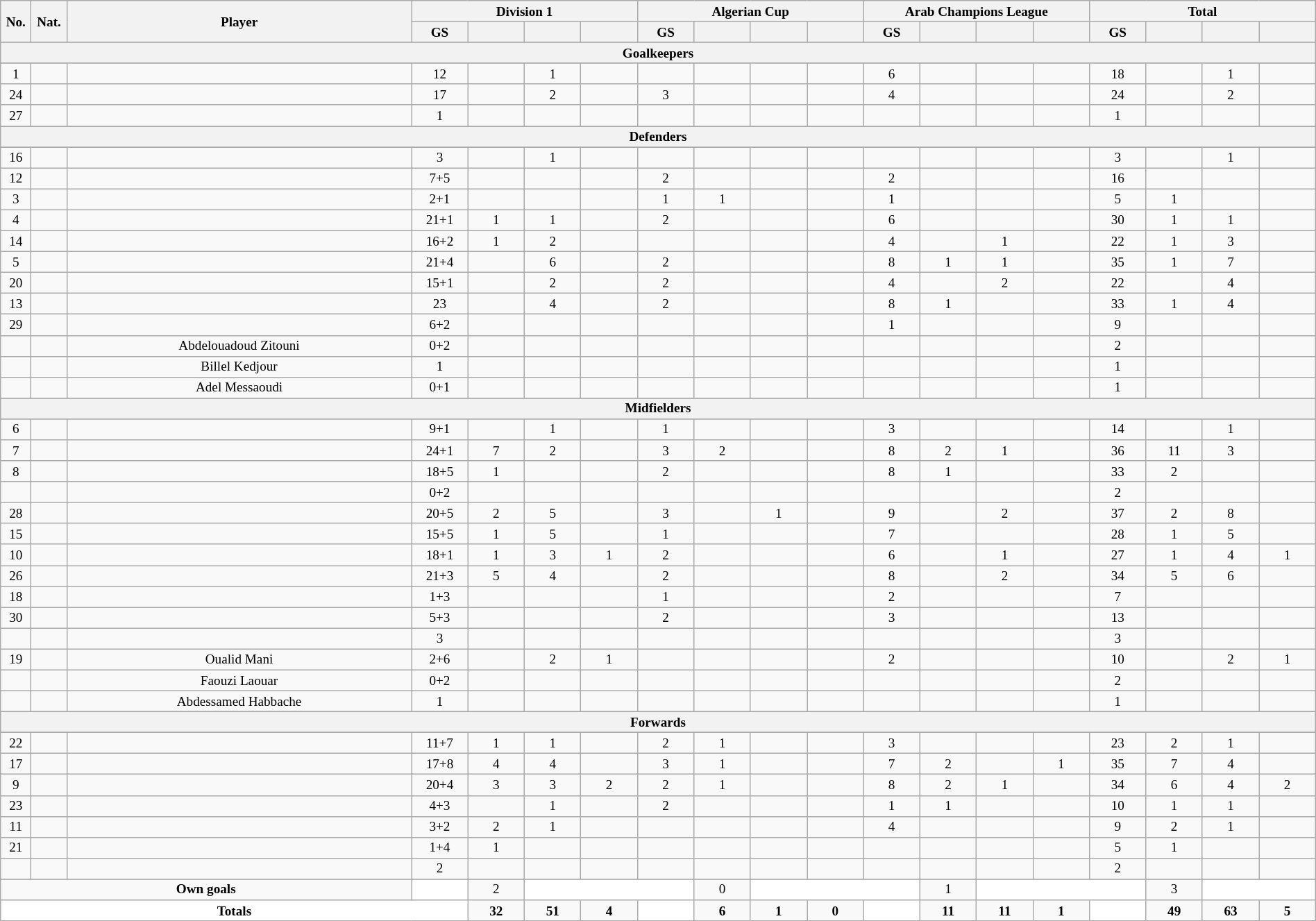<table class="wikitable sortable alternance"  style="font-size:80%; text-align:center; line-height:14px; width:100%;">
<tr>
<th rowspan="2" style="width:10px;"><strong>No.</strong></th>
<th rowspan="2" style="width:10px;"><strong>Nat.</strong></th>
<th rowspan="2" scope="col" style="width:275px;"><strong>Player</strong></th>
<th colspan="4"><strong>Division 1</strong></th>
<th colspan="4"><strong>Algerian Cup</strong></th>
<th colspan="4"><strong>Arab Champions League</strong></th>
<th colspan="4"><strong>Total</strong></th>
</tr>
<tr style="text-align:center;">
<th width=40><strong>GS</strong></th>
<th width=40></th>
<th width=40></th>
<th width=40></th>
<th width=40><strong>GS</strong></th>
<th width=40></th>
<th width=40></th>
<th width=40></th>
<th width=40><strong>GS</strong></th>
<th width=40></th>
<th width=40></th>
<th width=40></th>
<th width=40><strong>GS</strong></th>
<th width=40></th>
<th width=40></th>
<th width=40></th>
</tr>
<tr>
</tr>
<tr align="center">
<th colspan="23">Goalkeepers</th>
</tr>
<tr align="center">
</tr>
<tr>
<td>1</td>
<td></td>
<td></td>
<td>12</td>
<td></td>
<td>1</td>
<td></td>
<td></td>
<td></td>
<td></td>
<td></td>
<td>6</td>
<td></td>
<td></td>
<td></td>
<td>18</td>
<td></td>
<td>1</td>
<td></td>
</tr>
<tr>
<td>24</td>
<td></td>
<td></td>
<td>17</td>
<td></td>
<td>2</td>
<td></td>
<td>3</td>
<td></td>
<td></td>
<td></td>
<td>4</td>
<td></td>
<td></td>
<td></td>
<td>24</td>
<td></td>
<td>2</td>
<td></td>
</tr>
<tr>
<td>27</td>
<td></td>
<td></td>
<td>1</td>
<td></td>
<td></td>
<td></td>
<td></td>
<td></td>
<td></td>
<td></td>
<td></td>
<td></td>
<td></td>
<td></td>
<td>1</td>
<td></td>
<td></td>
<td></td>
</tr>
<tr>
</tr>
<tr align="center">
<th colspan="23">Defenders</th>
</tr>
<tr align="center">
</tr>
<tr>
<td>16</td>
<td></td>
<td></td>
<td>3</td>
<td></td>
<td>1</td>
<td></td>
<td></td>
<td></td>
<td></td>
<td></td>
<td></td>
<td></td>
<td></td>
<td></td>
<td>3</td>
<td></td>
<td>1</td>
<td></td>
</tr>
<tr>
<td>12</td>
<td></td>
<td></td>
<td>7+5</td>
<td></td>
<td></td>
<td></td>
<td>2</td>
<td></td>
<td></td>
<td></td>
<td>2</td>
<td></td>
<td></td>
<td></td>
<td>16</td>
<td></td>
<td></td>
<td></td>
</tr>
<tr>
<td>3</td>
<td></td>
<td></td>
<td>2+1</td>
<td></td>
<td></td>
<td></td>
<td>1</td>
<td>1</td>
<td></td>
<td></td>
<td>1</td>
<td></td>
<td></td>
<td></td>
<td>5</td>
<td>1</td>
<td></td>
<td></td>
</tr>
<tr>
<td>4</td>
<td></td>
<td></td>
<td>21+1</td>
<td>1</td>
<td>1</td>
<td></td>
<td>2</td>
<td></td>
<td></td>
<td></td>
<td>6</td>
<td></td>
<td></td>
<td></td>
<td>30</td>
<td>1</td>
<td>1</td>
<td></td>
</tr>
<tr>
<td>14</td>
<td></td>
<td></td>
<td>16+2</td>
<td>1</td>
<td>2</td>
<td></td>
<td></td>
<td></td>
<td></td>
<td></td>
<td>4</td>
<td></td>
<td>1</td>
<td></td>
<td>22</td>
<td>1</td>
<td>3</td>
<td></td>
</tr>
<tr>
<td>5</td>
<td></td>
<td></td>
<td>21+4</td>
<td></td>
<td>6</td>
<td></td>
<td>2</td>
<td></td>
<td></td>
<td></td>
<td>8</td>
<td>1</td>
<td>1</td>
<td></td>
<td>35</td>
<td>1</td>
<td>7</td>
<td></td>
</tr>
<tr>
<td>20</td>
<td></td>
<td></td>
<td>15+1</td>
<td></td>
<td>2</td>
<td></td>
<td>2</td>
<td></td>
<td></td>
<td></td>
<td>4</td>
<td></td>
<td>2</td>
<td></td>
<td>22</td>
<td></td>
<td>4</td>
<td></td>
</tr>
<tr>
<td>13</td>
<td></td>
<td></td>
<td>23</td>
<td></td>
<td>4</td>
<td></td>
<td>2</td>
<td></td>
<td></td>
<td></td>
<td>8</td>
<td>1</td>
<td></td>
<td></td>
<td>33</td>
<td>1</td>
<td>4</td>
<td></td>
</tr>
<tr>
<td>29</td>
<td></td>
<td></td>
<td>6+2</td>
<td></td>
<td></td>
<td></td>
<td></td>
<td></td>
<td></td>
<td></td>
<td>1</td>
<td></td>
<td></td>
<td></td>
<td>9</td>
<td></td>
<td></td>
<td></td>
</tr>
<tr>
<td></td>
<td></td>
<td>Abdelouadoud Zitouni</td>
<td>0+2</td>
<td></td>
<td></td>
<td></td>
<td></td>
<td></td>
<td></td>
<td></td>
<td></td>
<td></td>
<td></td>
<td></td>
<td>2</td>
<td></td>
<td></td>
<td></td>
</tr>
<tr>
<td></td>
<td></td>
<td>Billel Kedjour</td>
<td>1</td>
<td></td>
<td></td>
<td></td>
<td></td>
<td></td>
<td></td>
<td></td>
<td></td>
<td></td>
<td></td>
<td></td>
<td>1</td>
<td></td>
<td></td>
<td></td>
</tr>
<tr>
<td></td>
<td></td>
<td>Adel Messaoudi</td>
<td>0+1</td>
<td></td>
<td></td>
<td></td>
<td></td>
<td></td>
<td></td>
<td></td>
<td></td>
<td></td>
<td></td>
<td></td>
<td>1</td>
<td></td>
<td></td>
<td></td>
</tr>
<tr>
</tr>
<tr align="center">
<th colspan="23">Midfielders</th>
</tr>
<tr align="center">
</tr>
<tr>
<td>6</td>
<td></td>
<td></td>
<td>9+1</td>
<td></td>
<td>1</td>
<td></td>
<td>1</td>
<td></td>
<td></td>
<td></td>
<td>3</td>
<td></td>
<td></td>
<td></td>
<td>14</td>
<td></td>
<td>1</td>
<td></td>
</tr>
<tr>
<td>7</td>
<td></td>
<td></td>
<td>24+1</td>
<td>7</td>
<td>2</td>
<td></td>
<td>3</td>
<td>2</td>
<td></td>
<td></td>
<td>8</td>
<td>2</td>
<td>1</td>
<td></td>
<td>36</td>
<td>11</td>
<td>3</td>
<td></td>
</tr>
<tr>
<td>8</td>
<td></td>
<td></td>
<td>18+5</td>
<td>1</td>
<td></td>
<td></td>
<td>2</td>
<td></td>
<td></td>
<td></td>
<td>8</td>
<td>1</td>
<td></td>
<td></td>
<td>33</td>
<td>2</td>
<td></td>
<td></td>
</tr>
<tr>
<td></td>
<td></td>
<td></td>
<td>0+2</td>
<td></td>
<td></td>
<td></td>
<td></td>
<td></td>
<td></td>
<td></td>
<td></td>
<td></td>
<td></td>
<td></td>
<td>2</td>
<td></td>
<td></td>
<td></td>
</tr>
<tr>
<td>28</td>
<td></td>
<td></td>
<td>20+5</td>
<td>2</td>
<td>5</td>
<td></td>
<td>3</td>
<td></td>
<td>1</td>
<td></td>
<td>9</td>
<td></td>
<td>2</td>
<td></td>
<td>37</td>
<td>2</td>
<td>8</td>
<td></td>
</tr>
<tr>
<td>15</td>
<td></td>
<td></td>
<td>15+5</td>
<td>1</td>
<td>5</td>
<td></td>
<td>1</td>
<td></td>
<td></td>
<td></td>
<td>7</td>
<td></td>
<td></td>
<td></td>
<td>28</td>
<td>1</td>
<td>5</td>
<td></td>
</tr>
<tr>
<td>10</td>
<td></td>
<td></td>
<td>18+1</td>
<td>1</td>
<td>3</td>
<td>1</td>
<td>2</td>
<td></td>
<td></td>
<td></td>
<td>6</td>
<td></td>
<td>1</td>
<td></td>
<td>27</td>
<td>1</td>
<td>4</td>
<td>1</td>
</tr>
<tr>
<td>26</td>
<td></td>
<td></td>
<td>21+3</td>
<td>5</td>
<td>4</td>
<td></td>
<td>2</td>
<td></td>
<td></td>
<td></td>
<td>8</td>
<td></td>
<td>2</td>
<td></td>
<td>34</td>
<td>5</td>
<td>6</td>
<td></td>
</tr>
<tr>
<td>18</td>
<td></td>
<td></td>
<td>1+3</td>
<td></td>
<td></td>
<td></td>
<td>1</td>
<td></td>
<td></td>
<td></td>
<td>2</td>
<td></td>
<td></td>
<td></td>
<td>7</td>
<td></td>
<td></td>
<td></td>
</tr>
<tr>
<td>30</td>
<td></td>
<td></td>
<td>5+3</td>
<td></td>
<td></td>
<td></td>
<td>2</td>
<td></td>
<td></td>
<td></td>
<td>3</td>
<td></td>
<td></td>
<td></td>
<td>13</td>
<td></td>
<td></td>
<td></td>
</tr>
<tr>
<td></td>
<td></td>
<td></td>
<td>3</td>
<td></td>
<td></td>
<td></td>
<td></td>
<td></td>
<td></td>
<td></td>
<td></td>
<td></td>
<td></td>
<td></td>
<td>3</td>
<td></td>
<td></td>
<td></td>
</tr>
<tr>
<td>19</td>
<td></td>
<td>Oualid Mani</td>
<td>2+6</td>
<td></td>
<td>2</td>
<td>1</td>
<td></td>
<td></td>
<td></td>
<td></td>
<td>2</td>
<td></td>
<td></td>
<td></td>
<td>10</td>
<td></td>
<td>2</td>
<td>1</td>
</tr>
<tr>
<td></td>
<td></td>
<td>Faouzi Laouar</td>
<td>0+2</td>
<td></td>
<td></td>
<td></td>
<td></td>
<td></td>
<td></td>
<td></td>
<td></td>
<td></td>
<td></td>
<td></td>
<td>2</td>
<td></td>
<td></td>
<td></td>
</tr>
<tr>
<td></td>
<td></td>
<td>Abdessamed Habbache</td>
<td>1</td>
<td></td>
<td></td>
<td></td>
<td></td>
<td></td>
<td></td>
<td></td>
<td></td>
<td></td>
<td></td>
<td></td>
<td>1</td>
<td></td>
<td></td>
<td></td>
</tr>
<tr>
</tr>
<tr align="center">
<th colspan="23">Forwards</th>
</tr>
<tr align="center">
</tr>
<tr>
<td>22</td>
<td></td>
<td></td>
<td>11+7</td>
<td>1</td>
<td>1</td>
<td></td>
<td>2</td>
<td>1</td>
<td></td>
<td></td>
<td>3</td>
<td></td>
<td></td>
<td></td>
<td>23</td>
<td>2</td>
<td>1</td>
<td></td>
</tr>
<tr>
<td>17</td>
<td></td>
<td></td>
<td>17+8</td>
<td>4</td>
<td>4</td>
<td></td>
<td>3</td>
<td>1</td>
<td></td>
<td></td>
<td>7</td>
<td>2</td>
<td></td>
<td>1</td>
<td>35</td>
<td>7</td>
<td>4</td>
<td></td>
</tr>
<tr>
<td>9</td>
<td></td>
<td></td>
<td>20+4</td>
<td>3</td>
<td>3</td>
<td>2</td>
<td>2</td>
<td>1</td>
<td></td>
<td></td>
<td>8</td>
<td>2</td>
<td>1</td>
<td></td>
<td>34</td>
<td>6</td>
<td>4</td>
<td>2</td>
</tr>
<tr>
<td>23</td>
<td></td>
<td></td>
<td>4+3</td>
<td></td>
<td>1</td>
<td></td>
<td>2</td>
<td></td>
<td></td>
<td></td>
<td>1</td>
<td>1</td>
<td></td>
<td></td>
<td>10</td>
<td>1</td>
<td>1</td>
<td></td>
</tr>
<tr>
<td>11</td>
<td></td>
<td></td>
<td>3+2</td>
<td>2</td>
<td>1</td>
<td></td>
<td></td>
<td></td>
<td></td>
<td></td>
<td>4</td>
<td></td>
<td></td>
<td></td>
<td>9</td>
<td>2</td>
<td>1</td>
<td></td>
</tr>
<tr>
<td>21</td>
<td></td>
<td></td>
<td>1+4</td>
<td>1</td>
<td></td>
<td></td>
<td></td>
<td></td>
<td></td>
<td></td>
<td></td>
<td></td>
<td></td>
<td></td>
<td>5</td>
<td>1</td>
<td></td>
<td></td>
</tr>
<tr>
<td></td>
<td></td>
<td></td>
<td>2</td>
<td></td>
<td></td>
<td></td>
<td></td>
<td></td>
<td></td>
<td></td>
<td></td>
<td></td>
<td></td>
<td></td>
<td>2</td>
<td></td>
<td></td>
<td></td>
</tr>
<tr>
</tr>
<tr class="sortbottom">
<td colspan="3"><strong>Own goals</strong></td>
<td ! style="background:white; text-align: center;"></td>
<td>2</td>
<td ! colspan="3" style="background:white; text-align: center;"></td>
<td>0</td>
<td ! colspan="3" style="background:white; text-align: center;"></td>
<td>1</td>
<td ! colspan="3" style="background:white; text-align: center;"></td>
<td>3</td>
<td ! colspan="2" style="background:white; text-align: center;"></td>
</tr>
<tr class="sortbottom">
<td colspan="4"  style="background:white; text-align: center;"><strong>Totals</strong></td>
<td><strong>32</strong></td>
<td><strong>51</strong></td>
<td><strong>4</strong></td>
<td ! rowspan="2" style="background:white; text-align: center;"></td>
<td><strong>6</strong></td>
<td><strong>1</strong></td>
<td><strong>0</strong></td>
<td ! rowspan="2" style="background:white; text-align: center;"></td>
<td><strong>11</strong></td>
<td><strong>11</strong></td>
<td><strong>1</strong></td>
<td ! rowspan="2" style="background:white; text-align: center;"></td>
<td><strong>49</strong></td>
<td><strong>63</strong></td>
<td><strong>5</strong></td>
</tr>
</table>
